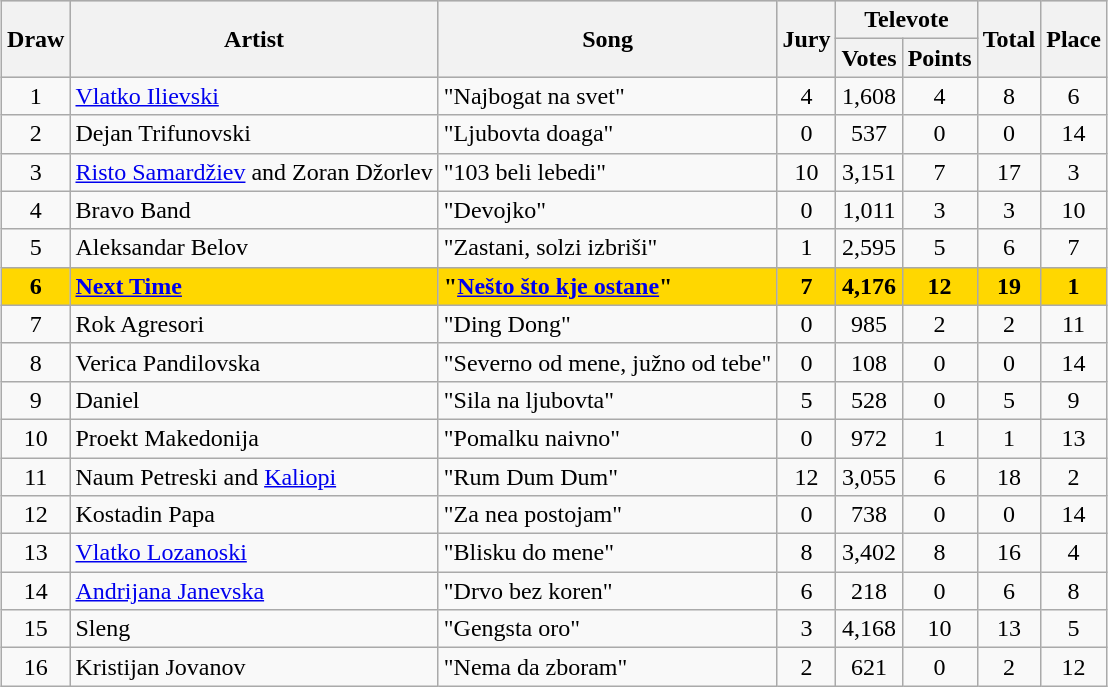<table class="sortable wikitable" style="margin: 1em auto 1em auto; text-align:center">
<tr bgcolor="#CCCCCC">
<th rowspan="2">Draw</th>
<th rowspan="2">Artist</th>
<th rowspan="2">Song</th>
<th rowspan="2">Jury</th>
<th colspan="2">Televote</th>
<th rowspan="2">Total</th>
<th rowspan="2">Place</th>
</tr>
<tr>
<th>Votes</th>
<th>Points</th>
</tr>
<tr>
<td>1</td>
<td align="left"><a href='#'>Vlatko Ilievski</a></td>
<td align="left">"Najbogat na svet"</td>
<td>4</td>
<td>1,608</td>
<td>4</td>
<td>8</td>
<td>6</td>
</tr>
<tr>
<td>2</td>
<td align="left">Dejan Trifunovski</td>
<td align="left">"Ljubovta doaga"</td>
<td>0</td>
<td>537</td>
<td>0</td>
<td>0</td>
<td>14</td>
</tr>
<tr>
<td>3</td>
<td align="left"><a href='#'>Risto Samardžiev</a> and Zoran Džorlev</td>
<td align="left">"103 beli lebedi"</td>
<td>10</td>
<td>3,151</td>
<td>7</td>
<td>17</td>
<td>3</td>
</tr>
<tr>
<td>4</td>
<td align="left">Bravo Band</td>
<td align="left">"Devojko"</td>
<td>0</td>
<td>1,011</td>
<td>3</td>
<td>3</td>
<td>10</td>
</tr>
<tr>
<td>5</td>
<td align="left">Aleksandar Belov</td>
<td align="left">"Zastani, solzi izbriši"</td>
<td>1</td>
<td>2,595</td>
<td>5</td>
<td>6</td>
<td>7</td>
</tr>
<tr style="font-weight:bold; background:gold;">
<td>6</td>
<td align="left"><a href='#'>Next Time</a></td>
<td align="left">"<a href='#'>Nešto što kje ostane</a>"</td>
<td>7</td>
<td>4,176</td>
<td>12</td>
<td>19</td>
<td>1</td>
</tr>
<tr>
<td>7</td>
<td align="left">Rok Agresori</td>
<td align="left">"Ding Dong"</td>
<td>0</td>
<td>985</td>
<td>2</td>
<td>2</td>
<td>11</td>
</tr>
<tr>
<td>8</td>
<td align="left">Verica Pandilovska</td>
<td align="left">"Severno od mene, južno od tebe"</td>
<td>0</td>
<td>108</td>
<td>0</td>
<td>0</td>
<td>14</td>
</tr>
<tr>
<td>9</td>
<td align="left">Daniel</td>
<td align="left">"Sila na ljubovta"</td>
<td>5</td>
<td>528</td>
<td>0</td>
<td>5</td>
<td>9</td>
</tr>
<tr>
<td>10</td>
<td align="left">Proekt Makedonija</td>
<td align="left">"Pomalku naivno"</td>
<td>0</td>
<td>972</td>
<td>1</td>
<td>1</td>
<td>13</td>
</tr>
<tr>
<td>11</td>
<td align="left">Naum Petreski and <a href='#'>Kaliopi</a></td>
<td align="left">"Rum Dum Dum"</td>
<td>12</td>
<td>3,055</td>
<td>6</td>
<td>18</td>
<td>2</td>
</tr>
<tr>
<td>12</td>
<td align="left">Kostadin Papa</td>
<td align="left">"Za nea postojam"</td>
<td>0</td>
<td>738</td>
<td>0</td>
<td>0</td>
<td>14</td>
</tr>
<tr>
<td>13</td>
<td align="left"><a href='#'>Vlatko Lozanoski</a></td>
<td align="left">"Blisku do mene"</td>
<td>8</td>
<td>3,402</td>
<td>8</td>
<td>16</td>
<td>4</td>
</tr>
<tr>
<td>14</td>
<td align="left"><a href='#'>Andrijana Janevska</a></td>
<td align="left">"Drvo bez koren"</td>
<td>6</td>
<td>218</td>
<td>0</td>
<td>6</td>
<td>8</td>
</tr>
<tr>
<td>15</td>
<td align="left">Sleng</td>
<td align="left">"Gengsta oro"</td>
<td>3</td>
<td>4,168</td>
<td>10</td>
<td>13</td>
<td>5</td>
</tr>
<tr>
<td>16</td>
<td align="left">Kristijan Jovanov</td>
<td align="left">"Nema da zboram"</td>
<td>2</td>
<td>621</td>
<td>0</td>
<td>2</td>
<td>12</td>
</tr>
</table>
